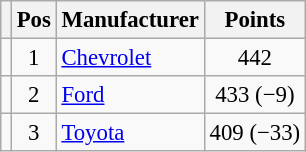<table class="wikitable" style="font-size: 95%;">
<tr>
<th></th>
<th>Pos</th>
<th>Manufacturer</th>
<th>Points</th>
</tr>
<tr>
<td align="left"></td>
<td style="text-align:center;">1</td>
<td><a href='#'>Chevrolet</a></td>
<td style="text-align:center;">442</td>
</tr>
<tr>
<td align="left"></td>
<td style="text-align:center;">2</td>
<td><a href='#'>Ford</a></td>
<td style="text-align:center;">433 (−9)</td>
</tr>
<tr>
<td align="left"></td>
<td style="text-align:center;">3</td>
<td><a href='#'>Toyota</a></td>
<td style="text-align:center;">409 (−33)</td>
</tr>
</table>
